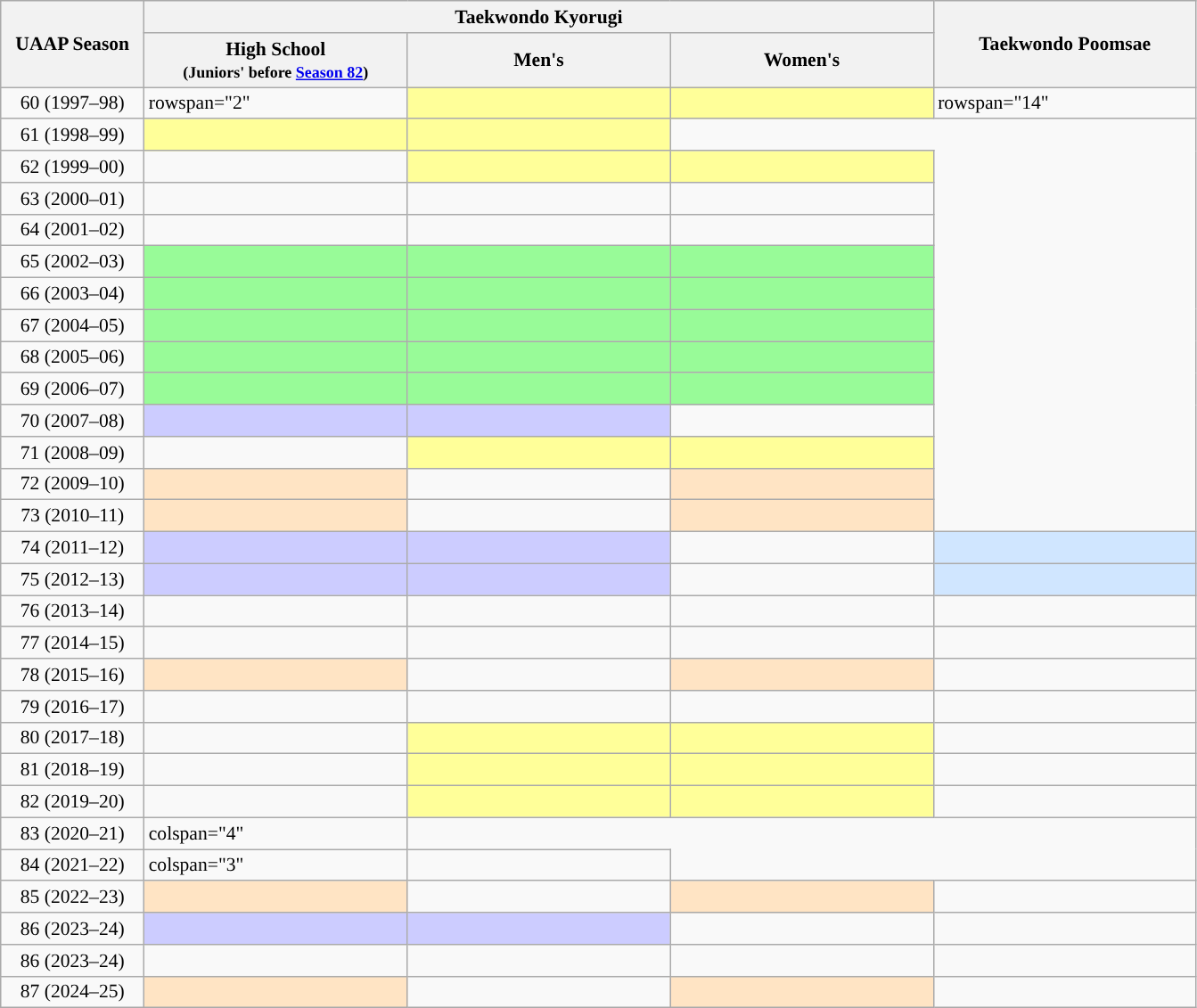<table class="wikitable" style="font-size:90%;">
<tr>
<th rowspan="2" width="12%"><strong>UAAP Season</strong></th>
<th colspan="3">Taekwondo Kyorugi</th>
<th rowspan="2" width="190px"><strong>Taekwondo Poomsae</strong></th>
</tr>
<tr>
<th width="190px"><strong>High School</strong><br><small>(Juniors' before <a href='#'>Season 82</a>)</small></th>
<th width="190px"><strong>Men's</strong></th>
<th width="190px"><strong>Women's</strong></th>
</tr>
<tr>
<td align=center>60 (1997–98)</td>
<td>rowspan="2" </td>
<td bgcolor="#FFFF99"></td>
<td bgcolor="#FFFF99"></td>
<td>rowspan="14" </td>
</tr>
<tr>
<td align=center>61 (1998–99)</td>
<td bgcolor="#FFFF99"></td>
<td bgcolor="#FFFF99"></td>
</tr>
<tr>
<td align=center>62 (1999–00)</td>
<td></td>
<td bgcolor="#FFFF99"></td>
<td bgcolor="#FFFF99"></td>
</tr>
<tr>
<td align=center>63 (2000–01)</td>
<td></td>
<td></td>
<td></td>
</tr>
<tr>
<td align=center>64 (2001–02)</td>
<td></td>
<td></td>
<td></td>
</tr>
<tr>
<td align=center>65 (2002–03)</td>
<td bgcolor="#98FB98"></td>
<td bgcolor="#98FB98"></td>
<td bgcolor="#98FB98"></td>
</tr>
<tr>
<td align=center>66 (2003–04)</td>
<td bgcolor="#98FB98"></td>
<td bgcolor="#98FB98"></td>
<td bgcolor="#98FB98"></td>
</tr>
<tr>
<td align=center>67 (2004–05)</td>
<td bgcolor="#98FB98"></td>
<td bgcolor="#98FB98"></td>
<td bgcolor="#98FB98"></td>
</tr>
<tr>
<td align=center>68 (2005–06)</td>
<td bgcolor="#98FB98"></td>
<td bgcolor="#98FB98"></td>
<td bgcolor="#98FB98"></td>
</tr>
<tr>
<td align=center>69 (2006–07)</td>
<td bgcolor="#98FB98"></td>
<td bgcolor="#98FB98"></td>
<td bgcolor="#98FB98"></td>
</tr>
<tr>
<td align=center>70 (2007–08)</td>
<td bgcolor="#CCCCFF"></td>
<td bgcolor="#CCCCFF"></td>
<td></td>
</tr>
<tr>
<td align=center>71 (2008–09)</td>
<td></td>
<td bgcolor="#FFFF99"></td>
<td bgcolor="#FFFF99"></td>
</tr>
<tr>
<td align=center>72 (2009–10)</td>
<td bgcolor="#FFE4C4"></td>
<td></td>
<td bgcolor="#FFE4C4"></td>
</tr>
<tr>
<td align=center>73 (2010–11)</td>
<td bgcolor="#FFE4C4"></td>
<td></td>
<td bgcolor="#FFE4C4"></td>
</tr>
<tr>
<td align=center>74 (2011–12)</td>
<td bgcolor="#CCCCFF"></td>
<td bgcolor="#CCCCFF"></td>
<td></td>
<td bgcolor="#D0E6FF"></td>
</tr>
<tr>
<td align=center>75 (2012–13)</td>
<td bgcolor="#CCCCFF"></td>
<td bgcolor="#CCCCFF"></td>
<td></td>
<td bgcolor="#D0E6FF"></td>
</tr>
<tr>
<td align=center>76 (2013–14)</td>
<td></td>
<td></td>
<td></td>
<td></td>
</tr>
<tr>
<td align=center>77 (2014–15)</td>
<td></td>
<td></td>
<td></td>
<td></td>
</tr>
<tr>
<td align=center>78 (2015–16)</td>
<td bgcolor="#FFE4C4"></td>
<td></td>
<td bgcolor="#FFE4C4"></td>
<td></td>
</tr>
<tr>
<td align=center>79 (2016–17)</td>
<td></td>
<td></td>
<td></td>
<td></td>
</tr>
<tr>
<td align=center>80 (2017–18)</td>
<td></td>
<td bgcolor="#FFFF99"></td>
<td bgcolor="#FFFF99"></td>
<td></td>
</tr>
<tr>
<td align=center>81 (2018–19)</td>
<td></td>
<td bgcolor="#FFFF99"></td>
<td bgcolor="#FFFF99"></td>
<td></td>
</tr>
<tr>
<td align=center>82 (2019–20)</td>
<td></td>
<td bgcolor="#FFFF99"></td>
<td bgcolor="#FFFF99"></td>
<td></td>
</tr>
<tr>
<td align=center>83 (2020–21)</td>
<td>colspan="4" </td>
</tr>
<tr>
<td align=center>84 (2021–22)</td>
<td>colspan="3" </td>
<td></td>
</tr>
<tr>
<td align=center>85 (2022–23)</td>
<td bgcolor="#FFE4C4"></td>
<td></td>
<td bgcolor=#FFE4C4></td>
<td></td>
</tr>
<tr>
<td align=center>86 (2023–24)</td>
<td bgcolor="#CCCCFF"></td>
<td bgcolor="#CCCCFF"></td>
<td></td>
<td></td>
</tr>
<tr>
<td align=center>86 (2023–24)</td>
<td></td>
<td></td>
<td></td>
<td></td>
</tr>
<tr>
<td align=center>87 (2024–25)</td>
<td bgcolor="#FFE4C4"></td>
<td></td>
<td bgcolor="#FFE4C4"></td>
<td></td>
</tr>
</table>
